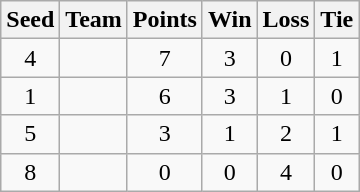<table class=wikitable style=text-align:center>
<tr>
<th>Seed</th>
<th>Team</th>
<th>Points</th>
<th>Win</th>
<th>Loss</th>
<th>Tie</th>
</tr>
<tr>
<td>4</td>
<td align=left></td>
<td>7</td>
<td>3</td>
<td>0</td>
<td>1</td>
</tr>
<tr>
<td>1</td>
<td align=left></td>
<td>6</td>
<td>3</td>
<td>1</td>
<td>0</td>
</tr>
<tr>
<td>5</td>
<td align=left></td>
<td>3</td>
<td>1</td>
<td>2</td>
<td>1</td>
</tr>
<tr>
<td>8</td>
<td align=left></td>
<td>0</td>
<td>0</td>
<td>4</td>
<td>0</td>
</tr>
</table>
